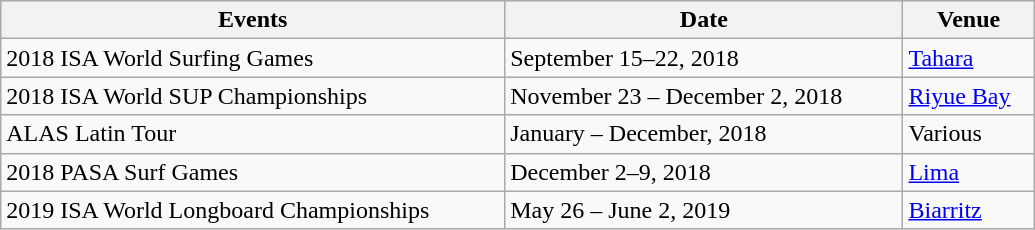<table class="wikitable" width=690>
<tr>
<th>Events</th>
<th>Date</th>
<th>Venue</th>
</tr>
<tr>
<td>2018 ISA World Surfing Games</td>
<td>September 15–22, 2018</td>
<td> <a href='#'>Tahara</a></td>
</tr>
<tr>
<td>2018 ISA World SUP Championships</td>
<td>November 23 – December 2, 2018</td>
<td> <a href='#'>Riyue Bay</a></td>
</tr>
<tr>
<td>ALAS Latin Tour</td>
<td>January – December, 2018</td>
<td>Various</td>
</tr>
<tr>
<td>2018 PASA Surf Games</td>
<td>December 2–9, 2018</td>
<td> <a href='#'>Lima</a></td>
</tr>
<tr>
<td>2019 ISA World Longboard Championships</td>
<td>May 26 – June 2, 2019</td>
<td> <a href='#'>Biarritz</a></td>
</tr>
</table>
